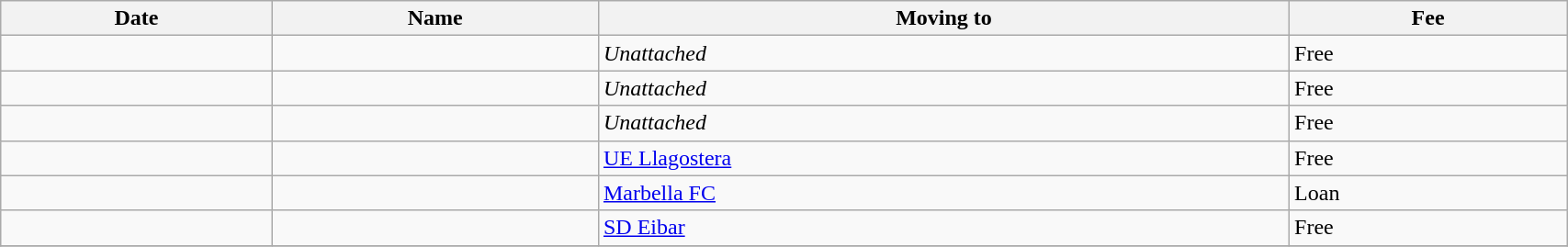<table class="wikitable sortable" width=90%>
<tr>
<th>Date</th>
<th>Name</th>
<th>Moving to</th>
<th>Fee</th>
</tr>
<tr>
<td></td>
<td> </td>
<td> <em>Unattached</em></td>
<td>Free</td>
</tr>
<tr>
<td></td>
<td> </td>
<td> <em>Unattached</em></td>
<td>Free</td>
</tr>
<tr>
<td></td>
<td> </td>
<td> <em>Unattached</em></td>
<td>Free</td>
</tr>
<tr>
<td></td>
<td> </td>
<td> <a href='#'>UE Llagostera</a></td>
<td>Free</td>
</tr>
<tr>
<td></td>
<td> </td>
<td> <a href='#'>Marbella FC</a></td>
<td>Loan</td>
</tr>
<tr>
<td></td>
<td> </td>
<td> <a href='#'>SD Eibar</a></td>
<td>Free</td>
</tr>
<tr>
</tr>
</table>
